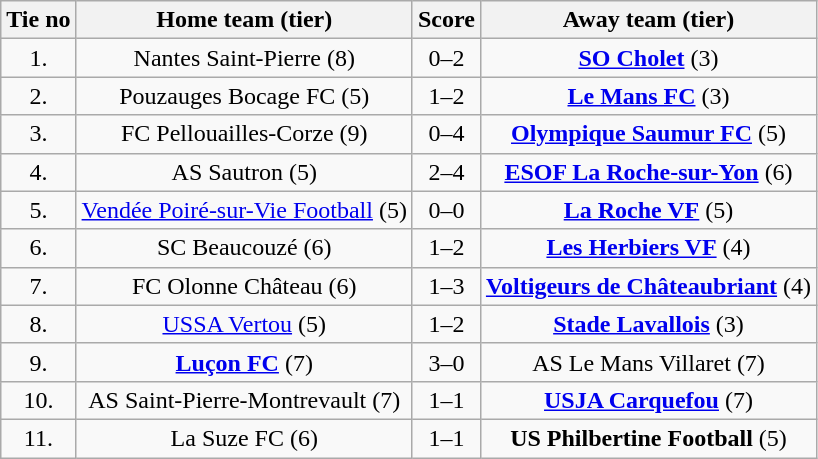<table class="wikitable" style="text-align: center">
<tr>
<th>Tie no</th>
<th>Home team (tier)</th>
<th>Score</th>
<th>Away team (tier)</th>
</tr>
<tr>
<td>1.</td>
<td>Nantes Saint-Pierre (8)</td>
<td>0–2</td>
<td><strong><a href='#'>SO Cholet</a></strong> (3)</td>
</tr>
<tr>
<td>2.</td>
<td>Pouzauges Bocage FC (5)</td>
<td>1–2</td>
<td><strong><a href='#'>Le Mans FC</a></strong> (3)</td>
</tr>
<tr>
<td>3.</td>
<td>FC Pellouailles-Corze (9)</td>
<td>0–4</td>
<td><strong><a href='#'>Olympique Saumur FC</a></strong> (5)</td>
</tr>
<tr>
<td>4.</td>
<td>AS Sautron (5)</td>
<td>2–4</td>
<td><strong><a href='#'>ESOF La Roche-sur-Yon</a></strong> (6)</td>
</tr>
<tr>
<td>5.</td>
<td><a href='#'>Vendée Poiré-sur-Vie Football</a> (5)</td>
<td>0–0 </td>
<td><strong><a href='#'>La Roche VF</a></strong> (5)</td>
</tr>
<tr>
<td>6.</td>
<td>SC Beaucouzé (6)</td>
<td>1–2</td>
<td><strong><a href='#'>Les Herbiers VF</a></strong> (4)</td>
</tr>
<tr>
<td>7.</td>
<td>FC Olonne Château (6)</td>
<td>1–3</td>
<td><strong><a href='#'>Voltigeurs de Châteaubriant</a></strong> (4)</td>
</tr>
<tr>
<td>8.</td>
<td><a href='#'>USSA Vertou</a> (5)</td>
<td>1–2</td>
<td><strong><a href='#'>Stade Lavallois</a></strong> (3)</td>
</tr>
<tr>
<td>9.</td>
<td><strong><a href='#'>Luçon FC</a></strong> (7)</td>
<td>3–0</td>
<td>AS Le Mans Villaret (7)</td>
</tr>
<tr>
<td>10.</td>
<td>AS Saint-Pierre-Montrevault (7)</td>
<td>1–1 </td>
<td><strong><a href='#'>USJA Carquefou</a></strong> (7)</td>
</tr>
<tr>
<td>11.</td>
<td>La Suze FC (6)</td>
<td>1–1 </td>
<td><strong>US Philbertine Football</strong> (5)</td>
</tr>
</table>
